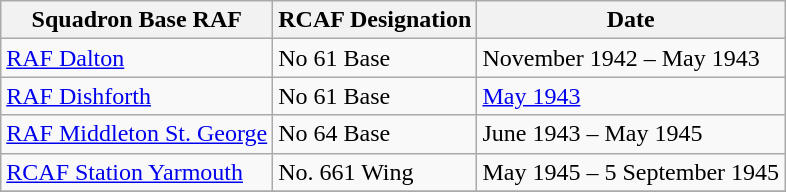<table class="wikitable">
<tr>
<th>Squadron Base RAF</th>
<th>RCAF Designation</th>
<th>Date</th>
</tr>
<tr>
<td><a href='#'>RAF Dalton</a></td>
<td>No 61 Base</td>
<td>November 1942 – May 1943</td>
</tr>
<tr>
<td><a href='#'>RAF Dishforth</a></td>
<td>No 61 Base</td>
<td><a href='#'>May 1943</a></td>
</tr>
<tr>
<td><a href='#'>RAF Middleton St. George</a></td>
<td>No 64 Base</td>
<td>June 1943 – May 1945</td>
</tr>
<tr>
<td><a href='#'>RCAF Station Yarmouth</a></td>
<td>No. 661 Wing</td>
<td>May 1945 – 5 September 1945</td>
</tr>
<tr>
</tr>
</table>
